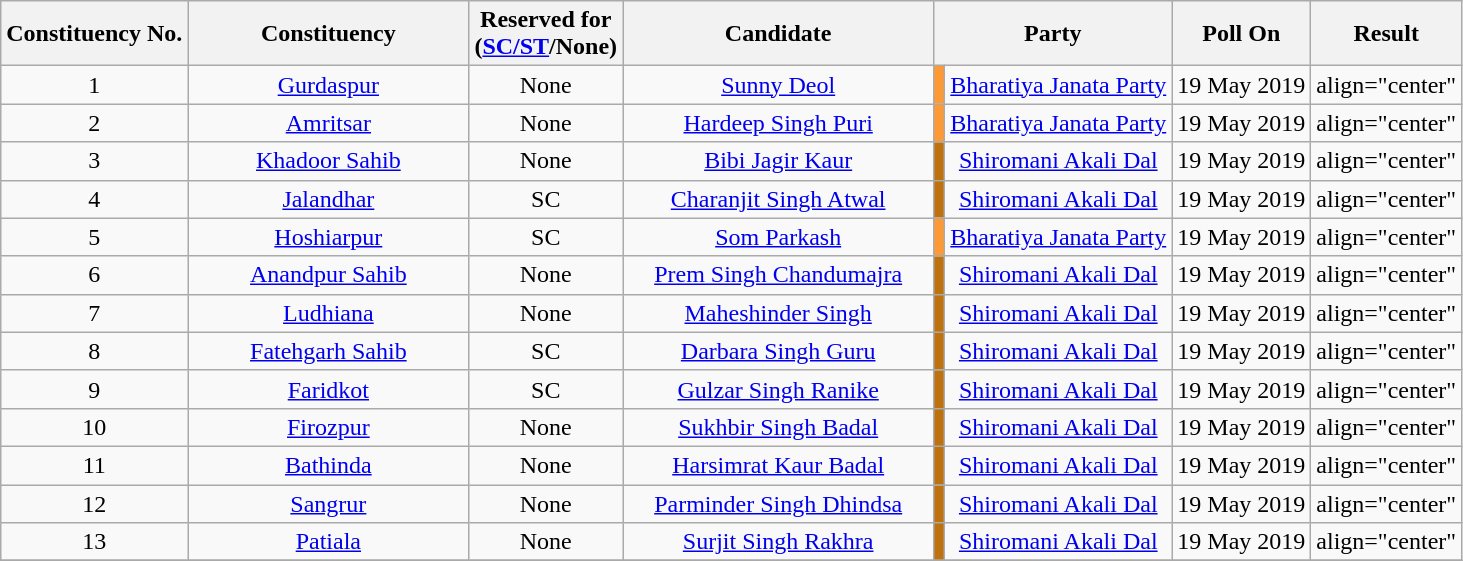<table class="wikitable sortable" style="text-align:center;">
<tr>
<th>Constituency No.</th>
<th style="width:180px;">Constituency</th>
<th>Reserved for<br>(<a href='#'>SC/ST</a>/None)</th>
<th style="width:200px;">Candidate</th>
<th colspan="2">Party</th>
<th>Poll On</th>
<th>Result</th>
</tr>
<tr>
<td align="center">1</td>
<td><a href='#'>Gurdaspur</a></td>
<td align="center">None</td>
<td><a href='#'>Sunny Deol</a></td>
<td bgcolor=#FF9933></td>
<td><a href='#'>Bharatiya Janata Party</a></td>
<td align="center">19 May 2019</td>
<td>align="center" </td>
</tr>
<tr>
<td align="center">2</td>
<td><a href='#'>Amritsar</a></td>
<td align="center">None</td>
<td><a href='#'>Hardeep Singh Puri</a></td>
<td bgcolor="#FF9933"></td>
<td><a href='#'>Bharatiya Janata Party</a></td>
<td align="center">19 May 2019</td>
<td>align="center" </td>
</tr>
<tr>
<td align="center">3</td>
<td><a href='#'>Khadoor Sahib</a></td>
<td align="center">None</td>
<td><a href='#'>Bibi Jagir Kaur</a></td>
<td bgcolor=#BD710F></td>
<td><a href='#'>Shiromani Akali Dal</a></td>
<td align="center">19 May 2019</td>
<td>align="center" </td>
</tr>
<tr>
<td align="center">4</td>
<td><a href='#'>Jalandhar</a></td>
<td align="center">SC</td>
<td><a href='#'>Charanjit Singh Atwal</a></td>
<td bgcolor=#BD710F></td>
<td><a href='#'>Shiromani Akali Dal</a></td>
<td align="center">19 May 2019</td>
<td>align="center" </td>
</tr>
<tr>
<td align="center">5</td>
<td><a href='#'>Hoshiarpur</a></td>
<td align="center">SC</td>
<td><a href='#'>Som Parkash</a></td>
<td bgcolor=#FF9933></td>
<td><a href='#'>Bharatiya Janata Party</a></td>
<td align="center">19 May 2019</td>
<td>align="center" </td>
</tr>
<tr>
<td align="center">6</td>
<td><a href='#'>Anandpur Sahib</a></td>
<td align="center">None</td>
<td><a href='#'>Prem Singh Chandumajra</a></td>
<td bgcolor="#BD710F"></td>
<td><a href='#'>Shiromani Akali Dal</a></td>
<td align="center">19 May 2019</td>
<td>align="center" </td>
</tr>
<tr>
<td align="center">7</td>
<td><a href='#'>Ludhiana</a></td>
<td align="center">None</td>
<td><a href='#'>Maheshinder Singh</a></td>
<td bgcolor="#BD710F"></td>
<td><a href='#'>Shiromani Akali Dal</a></td>
<td align="center">19 May 2019</td>
<td>align="center" </td>
</tr>
<tr>
<td align="center">8</td>
<td><a href='#'>Fatehgarh Sahib</a></td>
<td align="center">SC</td>
<td><a href='#'>Darbara Singh Guru</a></td>
<td bgcolor="#BD710F"></td>
<td><a href='#'>Shiromani Akali Dal</a></td>
<td align="center">19 May 2019</td>
<td>align="center" </td>
</tr>
<tr>
<td align="center">9</td>
<td><a href='#'>Faridkot</a></td>
<td align="center">SC</td>
<td><a href='#'>Gulzar Singh Ranike</a></td>
<td bgcolor="#BD710F"></td>
<td><a href='#'>Shiromani Akali Dal</a></td>
<td align="center">19 May 2019</td>
<td>align="center" </td>
</tr>
<tr>
<td align="center">10</td>
<td><a href='#'>Firozpur</a></td>
<td align="center">None</td>
<td><a href='#'>Sukhbir Singh Badal</a></td>
<td bgcolor=#BD710F></td>
<td><a href='#'>Shiromani Akali Dal</a></td>
<td align="center">19 May 2019</td>
<td>align="center" </td>
</tr>
<tr>
<td align="center">11</td>
<td><a href='#'>Bathinda</a></td>
<td align="center">None</td>
<td><a href='#'>Harsimrat Kaur Badal</a></td>
<td bgcolor=#BD710F></td>
<td><a href='#'>Shiromani Akali Dal</a></td>
<td align="center">19 May 2019</td>
<td>align="center" </td>
</tr>
<tr>
<td align="center">12</td>
<td><a href='#'>Sangrur</a></td>
<td align="center">None</td>
<td><a href='#'>Parminder Singh Dhindsa</a></td>
<td bgcolor="#BD710F"></td>
<td><a href='#'>Shiromani Akali Dal</a></td>
<td align="center">19 May 2019</td>
<td>align="center" </td>
</tr>
<tr>
<td align="center">13</td>
<td><a href='#'>Patiala</a></td>
<td align="center">None</td>
<td><a href='#'>Surjit Singh Rakhra</a></td>
<td bgcolor="#BD710F"></td>
<td><a href='#'>Shiromani Akali Dal</a></td>
<td align="center">19 May 2019</td>
<td>align="center" </td>
</tr>
<tr>
</tr>
</table>
